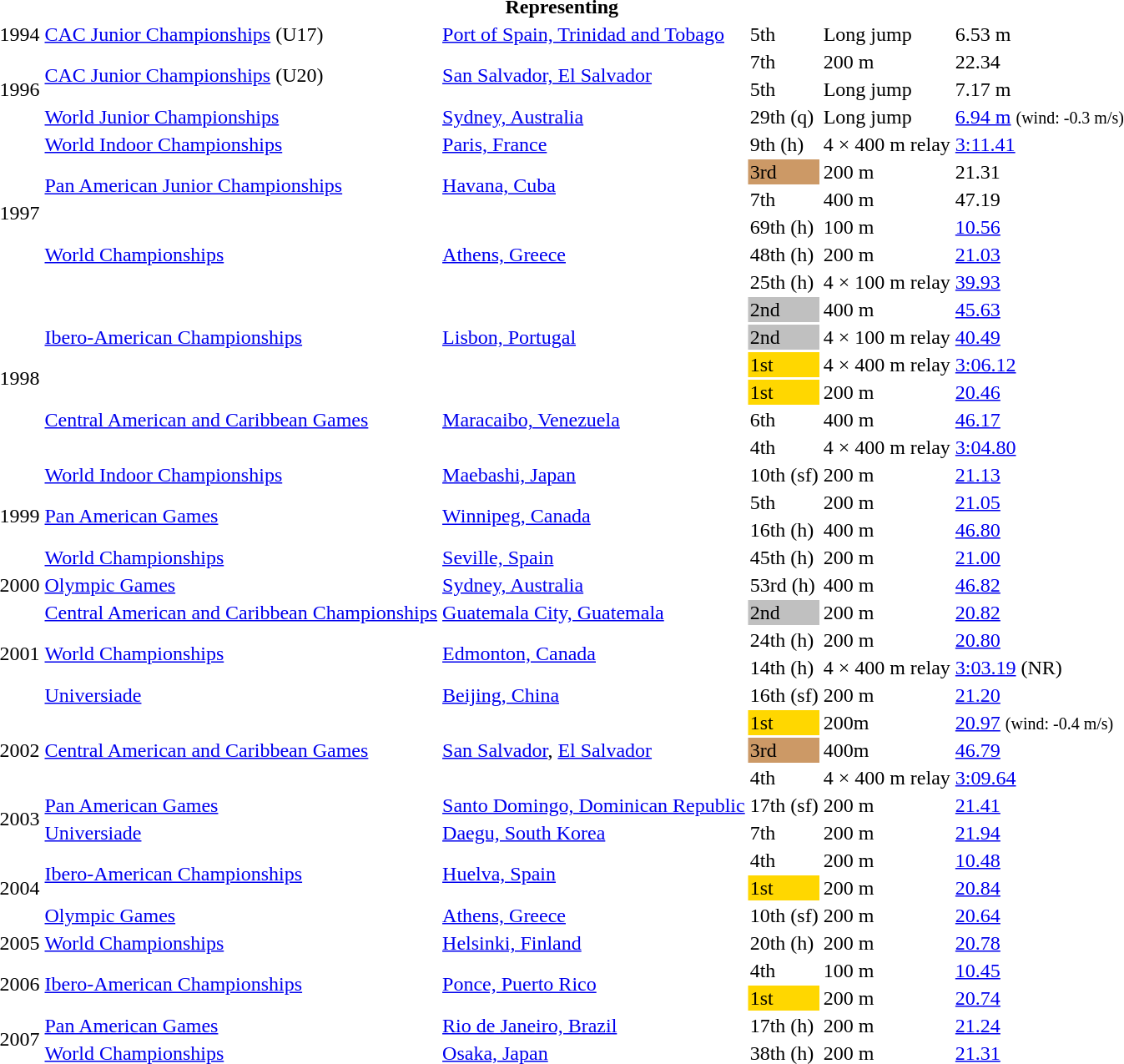<table>
<tr>
<th colspan="6">Representing </th>
</tr>
<tr>
<td>1994</td>
<td><a href='#'>CAC Junior Championships</a> (U17)</td>
<td><a href='#'>Port of Spain, Trinidad and Tobago</a></td>
<td>5th</td>
<td>Long jump</td>
<td>6.53 m</td>
</tr>
<tr>
<td rowspan=3>1996</td>
<td rowspan=2><a href='#'>CAC Junior Championships</a> (U20)</td>
<td rowspan=2><a href='#'>San Salvador, El Salvador</a></td>
<td>7th</td>
<td>200 m</td>
<td>22.34</td>
</tr>
<tr>
<td>5th</td>
<td>Long jump</td>
<td>7.17 m</td>
</tr>
<tr>
<td><a href='#'>World Junior Championships</a></td>
<td><a href='#'>Sydney, Australia</a></td>
<td>29th (q)</td>
<td>Long jump</td>
<td><a href='#'>6.94 m</a>  <small>(wind: -0.3 m/s)</small></td>
</tr>
<tr>
<td rowspan=6>1997</td>
<td><a href='#'>World Indoor Championships</a></td>
<td><a href='#'>Paris, France</a></td>
<td>9th (h)</td>
<td>4 × 400 m relay</td>
<td><a href='#'>3:11.41</a></td>
</tr>
<tr>
<td rowspan=2><a href='#'>Pan American Junior Championships</a></td>
<td rowspan=2><a href='#'>Havana, Cuba</a></td>
<td bgcolor=cc9966>3rd</td>
<td>200 m</td>
<td>21.31</td>
</tr>
<tr>
<td>7th</td>
<td>400 m</td>
<td>47.19</td>
</tr>
<tr>
<td rowspan=3><a href='#'>World Championships</a></td>
<td rowspan=3><a href='#'>Athens, Greece</a></td>
<td>69th (h)</td>
<td>100 m</td>
<td><a href='#'>10.56</a></td>
</tr>
<tr>
<td>48th (h)</td>
<td>200 m</td>
<td><a href='#'>21.03</a></td>
</tr>
<tr>
<td>25th (h)</td>
<td>4 × 100 m relay</td>
<td><a href='#'>39.93</a></td>
</tr>
<tr>
<td rowspan=6>1998</td>
<td rowspan=3><a href='#'>Ibero-American Championships</a></td>
<td rowspan=3><a href='#'>Lisbon, Portugal</a></td>
<td bgcolor=silver>2nd</td>
<td>400 m</td>
<td><a href='#'>45.63</a></td>
</tr>
<tr>
<td bgcolor=silver>2nd</td>
<td>4 × 100 m relay</td>
<td><a href='#'>40.49</a></td>
</tr>
<tr>
<td bgcolor=gold>1st</td>
<td>4 × 400 m relay</td>
<td><a href='#'>3:06.12</a></td>
</tr>
<tr>
<td rowspan=3><a href='#'>Central American and Caribbean Games</a></td>
<td rowspan=3><a href='#'>Maracaibo, Venezuela</a></td>
<td bgcolor=gold>1st</td>
<td>200 m</td>
<td><a href='#'>20.46</a></td>
</tr>
<tr>
<td>6th</td>
<td>400 m</td>
<td><a href='#'>46.17</a></td>
</tr>
<tr>
<td>4th</td>
<td>4 × 400 m relay</td>
<td><a href='#'>3:04.80</a></td>
</tr>
<tr>
<td rowspan=4>1999</td>
<td><a href='#'>World Indoor Championships</a></td>
<td><a href='#'>Maebashi, Japan</a></td>
<td>10th (sf)</td>
<td>200 m</td>
<td><a href='#'>21.13</a></td>
</tr>
<tr>
<td rowspan=2><a href='#'>Pan American Games</a></td>
<td rowspan=2><a href='#'>Winnipeg, Canada</a></td>
<td>5th</td>
<td>200 m</td>
<td><a href='#'>21.05</a></td>
</tr>
<tr>
<td>16th (h)</td>
<td>400 m</td>
<td><a href='#'>46.80</a></td>
</tr>
<tr>
<td><a href='#'>World Championships</a></td>
<td><a href='#'>Seville, Spain</a></td>
<td>45th (h)</td>
<td>200 m</td>
<td><a href='#'>21.00</a></td>
</tr>
<tr>
<td>2000</td>
<td><a href='#'>Olympic Games</a></td>
<td><a href='#'>Sydney, Australia</a></td>
<td>53rd (h)</td>
<td>400 m</td>
<td><a href='#'>46.82</a></td>
</tr>
<tr>
<td rowspan=4>2001</td>
<td><a href='#'>Central American and Caribbean Championships</a></td>
<td><a href='#'>Guatemala City, Guatemala</a></td>
<td bgcolor=silver>2nd</td>
<td>200 m</td>
<td><a href='#'>20.82</a></td>
</tr>
<tr>
<td rowspan=2><a href='#'>World Championships</a></td>
<td rowspan=2><a href='#'>Edmonton, Canada</a></td>
<td>24th (h)</td>
<td>200 m</td>
<td><a href='#'>20.80</a></td>
</tr>
<tr>
<td>14th (h)</td>
<td>4 × 400 m relay</td>
<td><a href='#'>3:03.19</a> (NR)</td>
</tr>
<tr>
<td><a href='#'>Universiade</a></td>
<td><a href='#'>Beijing, China</a></td>
<td>16th (sf)</td>
<td>200 m</td>
<td><a href='#'>21.20</a></td>
</tr>
<tr>
<td rowspan=3>2002</td>
<td rowspan=3><a href='#'>Central American and Caribbean Games</a></td>
<td rowspan=3><a href='#'>San Salvador</a>, <a href='#'>El Salvador</a></td>
<td bgcolor=gold>1st</td>
<td>200m</td>
<td><a href='#'>20.97</a> <small>(wind: -0.4 m/s)</small></td>
</tr>
<tr>
<td bgcolor="cc9966">3rd</td>
<td>400m</td>
<td><a href='#'>46.79</a></td>
</tr>
<tr>
<td>4th</td>
<td>4 × 400 m relay</td>
<td><a href='#'>3:09.64</a></td>
</tr>
<tr>
<td rowspan=2>2003</td>
<td><a href='#'>Pan American Games</a></td>
<td><a href='#'>Santo Domingo, Dominican Republic</a></td>
<td>17th (sf)</td>
<td>200 m</td>
<td><a href='#'>21.41</a></td>
</tr>
<tr>
<td><a href='#'>Universiade</a></td>
<td><a href='#'>Daegu, South Korea</a></td>
<td>7th</td>
<td>200 m</td>
<td><a href='#'>21.94</a></td>
</tr>
<tr>
<td rowspan=3>2004</td>
<td rowspan=2><a href='#'>Ibero-American Championships</a></td>
<td rowspan=2><a href='#'>Huelva, Spain</a></td>
<td>4th</td>
<td>200 m</td>
<td><a href='#'>10.48</a></td>
</tr>
<tr>
<td bgcolor=gold>1st</td>
<td>200 m</td>
<td><a href='#'>20.84</a></td>
</tr>
<tr>
<td><a href='#'>Olympic Games</a></td>
<td><a href='#'>Athens, Greece</a></td>
<td>10th (sf)</td>
<td>200 m</td>
<td><a href='#'>20.64</a></td>
</tr>
<tr>
<td>2005</td>
<td><a href='#'>World Championships</a></td>
<td><a href='#'>Helsinki, Finland</a></td>
<td>20th (h)</td>
<td>200 m</td>
<td><a href='#'>20.78</a></td>
</tr>
<tr>
<td rowspan=2>2006</td>
<td rowspan=2><a href='#'>Ibero-American Championships</a></td>
<td rowspan=2><a href='#'>Ponce, Puerto Rico</a></td>
<td>4th</td>
<td>100 m</td>
<td><a href='#'>10.45</a></td>
</tr>
<tr>
<td bgcolor=gold>1st</td>
<td>200 m</td>
<td><a href='#'>20.74</a></td>
</tr>
<tr>
<td rowspan=2>2007</td>
<td><a href='#'>Pan American Games</a></td>
<td><a href='#'>Rio de Janeiro, Brazil</a></td>
<td>17th (h)</td>
<td>200 m</td>
<td><a href='#'>21.24</a></td>
</tr>
<tr>
<td><a href='#'>World Championships</a></td>
<td><a href='#'>Osaka, Japan</a></td>
<td>38th (h)</td>
<td>200 m</td>
<td><a href='#'>21.31</a></td>
</tr>
</table>
